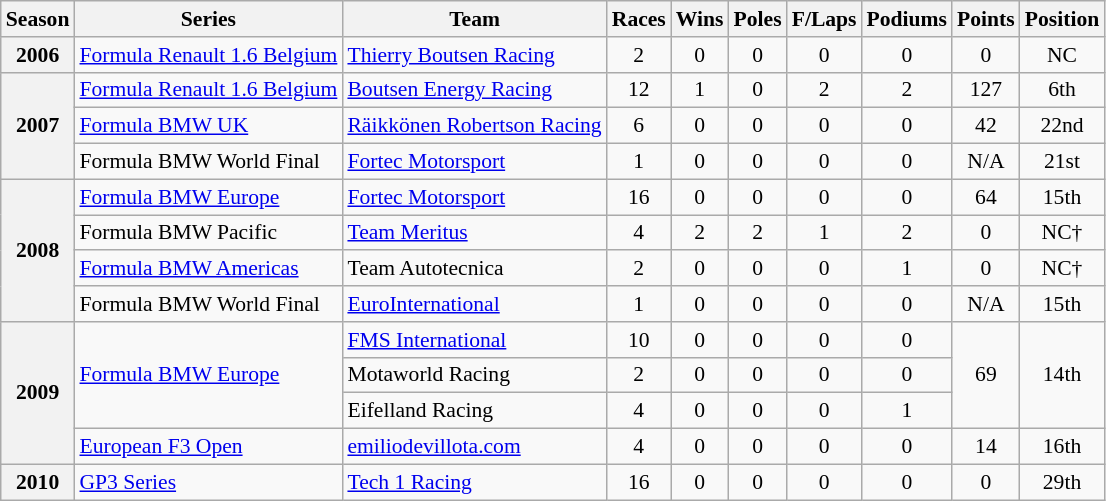<table class="wikitable" style="font-size: 90%; text-align:center">
<tr>
<th>Season</th>
<th>Series</th>
<th>Team</th>
<th>Races</th>
<th>Wins</th>
<th>Poles</th>
<th>F/Laps</th>
<th>Podiums</th>
<th>Points</th>
<th>Position</th>
</tr>
<tr>
<th>2006</th>
<td align=left><a href='#'>Formula Renault 1.6 Belgium</a></td>
<td align=left><a href='#'>Thierry Boutsen Racing</a></td>
<td>2</td>
<td>0</td>
<td>0</td>
<td>0</td>
<td>0</td>
<td>0</td>
<td>NC</td>
</tr>
<tr>
<th rowspan=3>2007</th>
<td align=left><a href='#'>Formula Renault 1.6 Belgium</a></td>
<td align=left><a href='#'>Boutsen Energy Racing</a></td>
<td>12</td>
<td>1</td>
<td>0</td>
<td>2</td>
<td>2</td>
<td>127</td>
<td>6th</td>
</tr>
<tr>
<td align=left><a href='#'>Formula BMW UK</a></td>
<td align=left><a href='#'>Räikkönen Robertson Racing</a></td>
<td>6</td>
<td>0</td>
<td>0</td>
<td>0</td>
<td>0</td>
<td>42</td>
<td>22nd</td>
</tr>
<tr>
<td align=left>Formula BMW World Final</td>
<td align=left><a href='#'>Fortec Motorsport</a></td>
<td>1</td>
<td>0</td>
<td>0</td>
<td>0</td>
<td>0</td>
<td>N/A</td>
<td>21st</td>
</tr>
<tr>
<th rowspan=4>2008</th>
<td align=left><a href='#'>Formula BMW Europe</a></td>
<td align=left><a href='#'>Fortec Motorsport</a></td>
<td>16</td>
<td>0</td>
<td>0</td>
<td>0</td>
<td>0</td>
<td>64</td>
<td>15th</td>
</tr>
<tr>
<td align=left>Formula BMW Pacific</td>
<td align=left><a href='#'>Team Meritus</a></td>
<td>4</td>
<td>2</td>
<td>2</td>
<td>1</td>
<td>2</td>
<td>0</td>
<td>NC†</td>
</tr>
<tr>
<td align=left><a href='#'>Formula BMW Americas</a></td>
<td align=left>Team Autotecnica</td>
<td>2</td>
<td>0</td>
<td>0</td>
<td>0</td>
<td>1</td>
<td>0</td>
<td>NC†</td>
</tr>
<tr>
<td align=left>Formula BMW World Final</td>
<td align=left><a href='#'>EuroInternational</a></td>
<td>1</td>
<td>0</td>
<td>0</td>
<td>0</td>
<td>0</td>
<td>N/A</td>
<td>15th</td>
</tr>
<tr>
<th rowspan=4>2009</th>
<td rowspan=3 align=left><a href='#'>Formula BMW Europe</a></td>
<td align=left><a href='#'>FMS International</a></td>
<td>10</td>
<td>0</td>
<td>0</td>
<td>0</td>
<td>0</td>
<td rowspan=3>69</td>
<td rowspan=3>14th</td>
</tr>
<tr>
<td align=left>Motaworld Racing</td>
<td>2</td>
<td>0</td>
<td>0</td>
<td>0</td>
<td>0</td>
</tr>
<tr>
<td align=left>Eifelland Racing</td>
<td>4</td>
<td>0</td>
<td>0</td>
<td>0</td>
<td>1</td>
</tr>
<tr>
<td align=left><a href='#'>European F3 Open</a></td>
<td align=left><a href='#'>emiliodevillota.com</a></td>
<td>4</td>
<td>0</td>
<td>0</td>
<td>0</td>
<td>0</td>
<td>14</td>
<td>16th</td>
</tr>
<tr>
<th>2010</th>
<td align=left><a href='#'>GP3 Series</a></td>
<td align=left><a href='#'>Tech 1 Racing</a></td>
<td>16</td>
<td>0</td>
<td>0</td>
<td>0</td>
<td>0</td>
<td>0</td>
<td>29th</td>
</tr>
</table>
